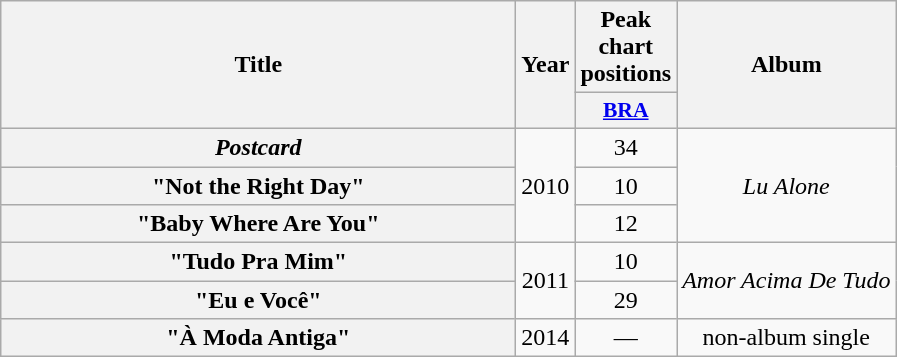<table class="wikitable plainrowheaders" style="text-align:center;">
<tr>
<th scope="col" rowspan="2" style="width:21em;">Title</th>
<th scope="col" rowspan="2">Year</th>
<th scope="col" colspan="1">Peak chart positions</th>
<th scope="col" rowspan="2">Album</th>
</tr>
<tr>
<th scope="col" style="width:2.5em;font-size:90%;"><a href='#'>BRA</a></th>
</tr>
<tr>
<th scope="row"><em>Postcard</em></th>
<td rowspan=3>2010</td>
<td>34</td>
<td rowspan=3><em>Lu Alone</em></td>
</tr>
<tr>
<th scope="row">"Not the Right Day"</th>
<td>10</td>
</tr>
<tr>
<th scope="row">"Baby Where Are You"</th>
<td>12</td>
</tr>
<tr>
<th scope="row">"Tudo Pra Mim"</th>
<td rowspan="2">2011</td>
<td>10</td>
<td rowspan="2"><em>Amor Acima De Tudo</em></td>
</tr>
<tr>
<th scope="row">"Eu e Você"</th>
<td>29</td>
</tr>
<tr>
<th scope="row">"À Moda Antiga"</th>
<td>2014</td>
<td>—</td>
<td>non-album single</td>
</tr>
</table>
